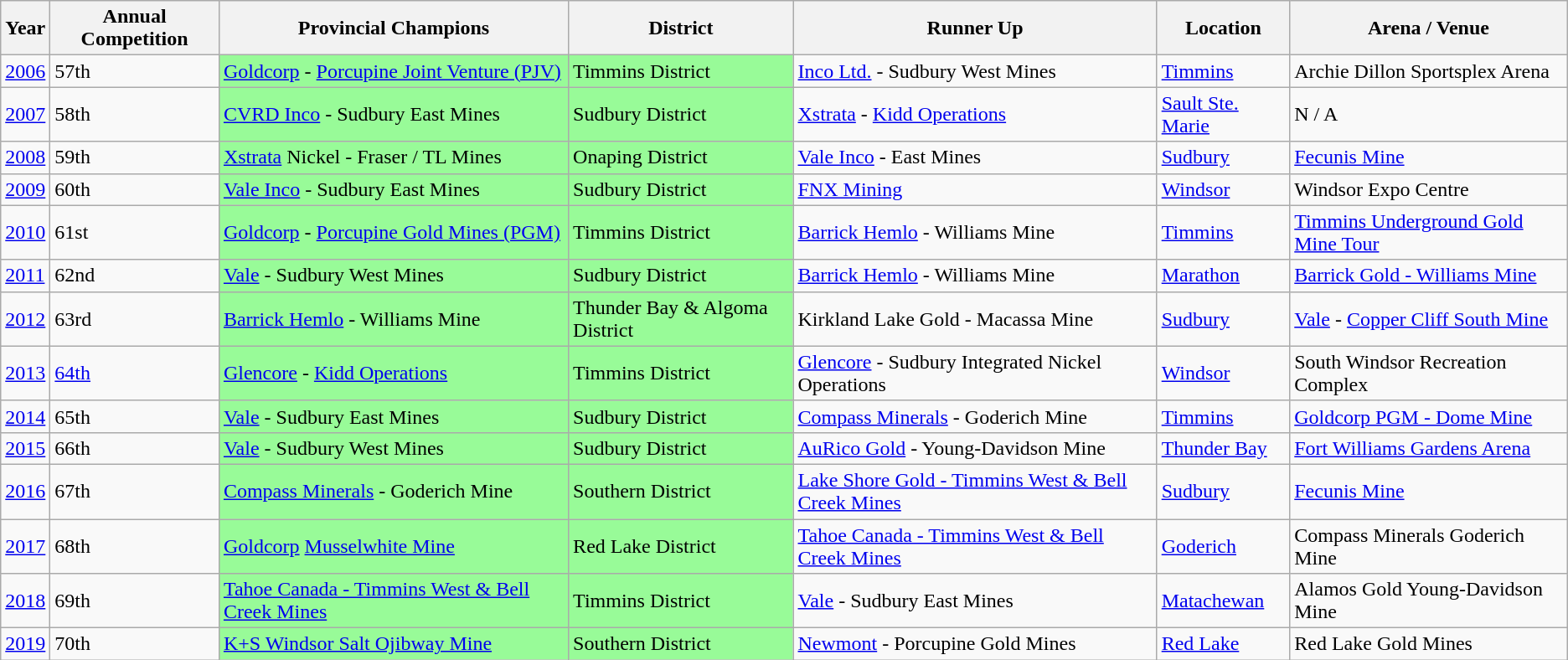<table class="wikitable sortable">
<tr>
<th>Year</th>
<th>Annual Competition</th>
<th>Provincial Champions</th>
<th>District</th>
<th>Runner Up</th>
<th>Location</th>
<th>Arena / Venue</th>
</tr>
<tr>
<td><a href='#'>2006</a></td>
<td>57th</td>
<td style="background:#98FB98"><a href='#'>Goldcorp</a> - <a href='#'>Porcupine Joint Venture (PJV)</a></td>
<td style="background:#98FB98">Timmins District</td>
<td><a href='#'>Inco Ltd.</a> - Sudbury West Mines</td>
<td><a href='#'>Timmins</a></td>
<td>Archie Dillon Sportsplex Arena</td>
</tr>
<tr>
<td><a href='#'>2007</a></td>
<td>58th</td>
<td style="background:#98FB98"><a href='#'>CVRD Inco</a> - Sudbury East Mines</td>
<td style="background:#98FB98">Sudbury District</td>
<td><a href='#'>Xstrata</a> - <a href='#'>Kidd Operations</a></td>
<td><a href='#'>Sault Ste. Marie</a></td>
<td>N / A</td>
</tr>
<tr>
<td><a href='#'>2008</a></td>
<td>59th</td>
<td style="background:#98FB98"><a href='#'>Xstrata</a> Nickel - Fraser / TL Mines</td>
<td style="background:#98FB98">Onaping District</td>
<td><a href='#'>Vale Inco</a> - East Mines</td>
<td><a href='#'>Sudbury</a></td>
<td><a href='#'>Fecunis Mine</a></td>
</tr>
<tr>
<td><a href='#'>2009</a></td>
<td>60th</td>
<td style="background:#98FB98"><a href='#'>Vale Inco</a> - Sudbury East Mines</td>
<td style="background:#98FB98">Sudbury District</td>
<td><a href='#'>FNX Mining</a></td>
<td><a href='#'>Windsor</a></td>
<td>Windsor Expo Centre</td>
</tr>
<tr>
<td><a href='#'>2010</a></td>
<td>61st</td>
<td style="background:#98FB98"><a href='#'>Goldcorp</a> - <a href='#'>Porcupine Gold Mines (PGM)</a></td>
<td style="background:#98FB98">Timmins District</td>
<td><a href='#'>Barrick Hemlo</a> - Williams Mine</td>
<td><a href='#'>Timmins</a></td>
<td><a href='#'>Timmins Underground Gold Mine Tour</a></td>
</tr>
<tr>
<td><a href='#'>2011</a></td>
<td>62nd</td>
<td style="background:#98FB98"><a href='#'>Vale</a> - Sudbury West Mines</td>
<td style="background:#98FB98">Sudbury District</td>
<td><a href='#'>Barrick Hemlo</a> - Williams Mine</td>
<td><a href='#'>Marathon</a></td>
<td><a href='#'>Barrick Gold - Williams Mine</a></td>
</tr>
<tr>
<td><a href='#'>2012</a></td>
<td>63rd</td>
<td style="background:#98FB98"><a href='#'>Barrick Hemlo</a> - Williams Mine</td>
<td style="background:#98FB98">Thunder Bay & Algoma District</td>
<td>Kirkland Lake Gold - Macassa Mine</td>
<td><a href='#'>Sudbury</a></td>
<td><a href='#'>Vale</a> - <a href='#'>Copper Cliff South Mine</a></td>
</tr>
<tr>
<td><a href='#'>2013</a></td>
<td><a href='#'>64th</a></td>
<td style="background:#98FB98"><a href='#'>Glencore</a> - <a href='#'>Kidd Operations</a></td>
<td style="background:#98FB98">Timmins District</td>
<td><a href='#'>Glencore</a> - Sudbury Integrated Nickel Operations</td>
<td><a href='#'>Windsor</a></td>
<td>South Windsor Recreation Complex</td>
</tr>
<tr>
<td><a href='#'>2014</a></td>
<td>65th</td>
<td style="background:#98FB98"><a href='#'>Vale</a> - Sudbury East Mines</td>
<td style="background:#98FB98">Sudbury District</td>
<td><a href='#'>Compass Minerals</a> - Goderich Mine</td>
<td><a href='#'>Timmins</a></td>
<td><a href='#'>Goldcorp PGM - Dome Mine</a></td>
</tr>
<tr>
<td><a href='#'>2015</a></td>
<td>66th</td>
<td style="background:#98FB98"><a href='#'>Vale</a> - Sudbury West Mines</td>
<td style="background:#98FB98">Sudbury District</td>
<td><a href='#'>AuRico Gold</a> - Young-Davidson Mine</td>
<td><a href='#'>Thunder Bay</a></td>
<td><a href='#'>Fort Williams Gardens Arena</a></td>
</tr>
<tr>
<td><a href='#'>2016</a></td>
<td>67th</td>
<td style="background:#98FB98"><a href='#'>Compass Minerals</a> - Goderich Mine</td>
<td style="background:#98FB98">Southern District</td>
<td><a href='#'>Lake Shore Gold - Timmins West & Bell Creek Mines</a></td>
<td><a href='#'>Sudbury</a></td>
<td><a href='#'>Fecunis Mine</a></td>
</tr>
<tr>
<td><a href='#'>2017</a></td>
<td>68th</td>
<td style="background:#98FB98"><a href='#'>Goldcorp</a> <a href='#'>Musselwhite Mine</a></td>
<td style="background:#98FB98">Red Lake District</td>
<td><a href='#'>Tahoe Canada - Timmins West & Bell Creek Mines</a></td>
<td><a href='#'>Goderich</a></td>
<td>Compass Minerals Goderich Mine</td>
</tr>
<tr>
<td><a href='#'>2018</a></td>
<td>69th</td>
<td style="background:#98FB98"><a href='#'>Tahoe Canada - Timmins West & Bell Creek Mines</a></td>
<td style="background:#98FB98">Timmins District</td>
<td><a href='#'>Vale</a> - Sudbury East Mines</td>
<td><a href='#'>Matachewan</a></td>
<td>Alamos Gold Young-Davidson Mine</td>
</tr>
<tr>
<td><a href='#'>2019</a></td>
<td>70th</td>
<td style="background:#98FB98"><a href='#'> K+S Windsor Salt Ojibway Mine</a></td>
<td style="background:#98FB98">Southern District</td>
<td><a href='#'>Newmont</a> - Porcupine Gold Mines</td>
<td><a href='#'>Red Lake</a></td>
<td>Red Lake Gold Mines</td>
</tr>
</table>
